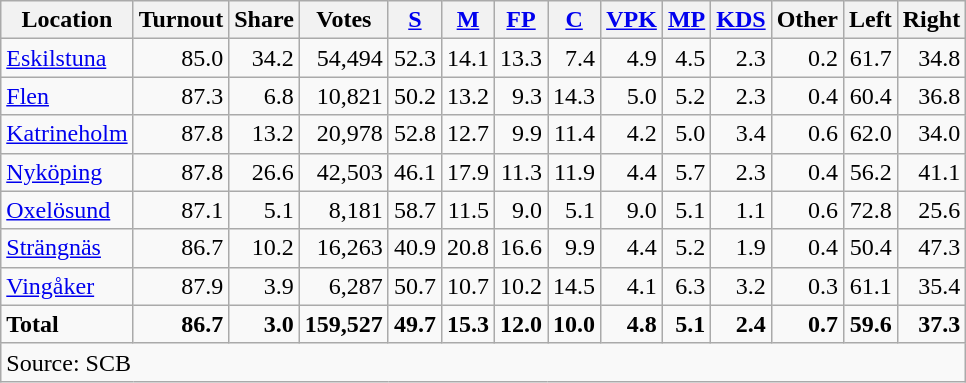<table class="wikitable sortable" style=text-align:right>
<tr>
<th>Location</th>
<th>Turnout</th>
<th>Share</th>
<th>Votes</th>
<th><a href='#'>S</a></th>
<th><a href='#'>M</a></th>
<th><a href='#'>FP</a></th>
<th><a href='#'>C</a></th>
<th><a href='#'>VPK</a></th>
<th><a href='#'>MP</a></th>
<th><a href='#'>KDS</a></th>
<th>Other</th>
<th>Left</th>
<th>Right</th>
</tr>
<tr>
<td align=left><a href='#'>Eskilstuna</a></td>
<td>85.0</td>
<td>34.2</td>
<td>54,494</td>
<td>52.3</td>
<td>14.1</td>
<td>13.3</td>
<td>7.4</td>
<td>4.9</td>
<td>4.5</td>
<td>2.3</td>
<td>0.2</td>
<td>61.7</td>
<td>34.8</td>
</tr>
<tr>
<td align=left><a href='#'>Flen</a></td>
<td>87.3</td>
<td>6.8</td>
<td>10,821</td>
<td>50.2</td>
<td>13.2</td>
<td>9.3</td>
<td>14.3</td>
<td>5.0</td>
<td>5.2</td>
<td>2.3</td>
<td>0.4</td>
<td>60.4</td>
<td>36.8</td>
</tr>
<tr>
<td align=left><a href='#'>Katrineholm</a></td>
<td>87.8</td>
<td>13.2</td>
<td>20,978</td>
<td>52.8</td>
<td>12.7</td>
<td>9.9</td>
<td>11.4</td>
<td>4.2</td>
<td>5.0</td>
<td>3.4</td>
<td>0.6</td>
<td>62.0</td>
<td>34.0</td>
</tr>
<tr>
<td align=left><a href='#'>Nyköping</a></td>
<td>87.8</td>
<td>26.6</td>
<td>42,503</td>
<td>46.1</td>
<td>17.9</td>
<td>11.3</td>
<td>11.9</td>
<td>4.4</td>
<td>5.7</td>
<td>2.3</td>
<td>0.4</td>
<td>56.2</td>
<td>41.1</td>
</tr>
<tr>
<td align=left><a href='#'>Oxelösund</a></td>
<td>87.1</td>
<td>5.1</td>
<td>8,181</td>
<td>58.7</td>
<td>11.5</td>
<td>9.0</td>
<td>5.1</td>
<td>9.0</td>
<td>5.1</td>
<td>1.1</td>
<td>0.6</td>
<td>72.8</td>
<td>25.6</td>
</tr>
<tr>
<td align=left><a href='#'>Strängnäs</a></td>
<td>86.7</td>
<td>10.2</td>
<td>16,263</td>
<td>40.9</td>
<td>20.8</td>
<td>16.6</td>
<td>9.9</td>
<td>4.4</td>
<td>5.2</td>
<td>1.9</td>
<td>0.4</td>
<td>50.4</td>
<td>47.3</td>
</tr>
<tr>
<td align=left><a href='#'>Vingåker</a></td>
<td>87.9</td>
<td>3.9</td>
<td>6,287</td>
<td>50.7</td>
<td>10.7</td>
<td>10.2</td>
<td>14.5</td>
<td>4.1</td>
<td>6.3</td>
<td>3.2</td>
<td>0.3</td>
<td>61.1</td>
<td>35.4</td>
</tr>
<tr>
<td align=left><strong>Total</strong></td>
<td><strong>86.7</strong></td>
<td><strong>3.0</strong></td>
<td><strong>159,527</strong></td>
<td><strong>49.7</strong></td>
<td><strong>15.3</strong></td>
<td><strong>12.0</strong></td>
<td><strong>10.0</strong></td>
<td><strong>4.8</strong></td>
<td><strong>5.1</strong></td>
<td><strong>2.4</strong></td>
<td><strong>0.7</strong></td>
<td><strong>59.6</strong></td>
<td><strong>37.3</strong></td>
</tr>
<tr>
<td align=left colspan=14>Source: SCB </td>
</tr>
</table>
